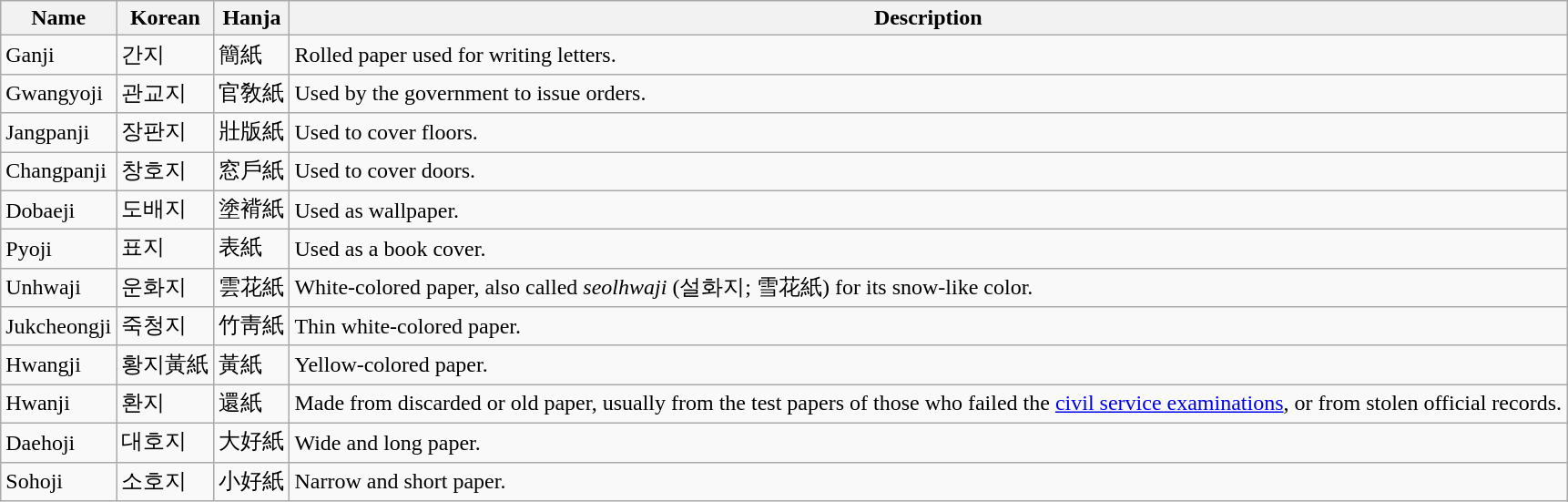<table class="wikitable">
<tr>
<th>Name</th>
<th>Korean</th>
<th>Hanja</th>
<th>Description</th>
</tr>
<tr>
<td>Ganji</td>
<td>간지</td>
<td>簡紙</td>
<td>Rolled paper used for writing letters.</td>
</tr>
<tr>
<td>Gwangyoji</td>
<td>관교지</td>
<td>官敎紙</td>
<td>Used by the government to issue orders.</td>
</tr>
<tr>
<td>Jangpanji</td>
<td>장판지</td>
<td>壯版紙</td>
<td>Used to cover floors.</td>
</tr>
<tr>
<td>Changpanji</td>
<td>창호지</td>
<td>窓戶紙</td>
<td>Used to cover doors.</td>
</tr>
<tr>
<td>Dobaeji</td>
<td>도배지</td>
<td>塗褙紙</td>
<td>Used as wallpaper.</td>
</tr>
<tr>
<td>Pyoji</td>
<td>표지</td>
<td>表紙</td>
<td>Used as a book cover.</td>
</tr>
<tr>
<td>Unhwaji</td>
<td>운화지</td>
<td>雲花紙</td>
<td>White-colored paper, also called <em>seolhwaji</em> (설화지; 雪花紙) for its snow-like color.</td>
</tr>
<tr>
<td>Jukcheongji</td>
<td>죽청지</td>
<td>竹靑紙</td>
<td>Thin white-colored paper.</td>
</tr>
<tr>
<td>Hwangji</td>
<td>황지黃紙</td>
<td>黃紙</td>
<td>Yellow-colored paper.</td>
</tr>
<tr>
<td>Hwanji</td>
<td>환지</td>
<td>還紙</td>
<td>Made from discarded or old paper, usually from the test papers of those who failed the <a href='#'>civil service examinations</a>, or from stolen official records.</td>
</tr>
<tr>
<td>Daehoji</td>
<td>대호지</td>
<td>大好紙</td>
<td>Wide and long paper.</td>
</tr>
<tr>
<td>Sohoji</td>
<td>소호지</td>
<td>小好紙</td>
<td>Narrow and short paper.</td>
</tr>
</table>
